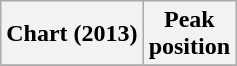<table class="wikitable plainrowheaders">
<tr>
<th scope="col">Chart (2013)</th>
<th scope="col">Peak<br>position</th>
</tr>
<tr>
</tr>
</table>
